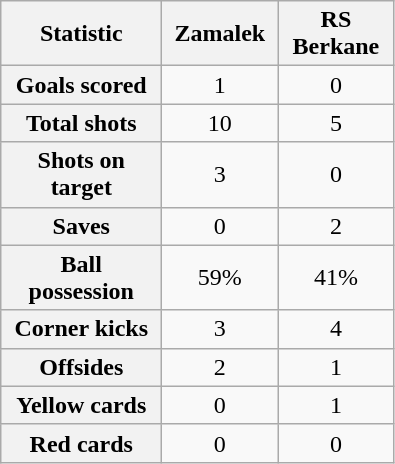<table class="wikitable plainrowheaders" style="text-align:center">
<tr>
<th scope="col" style="width:100px">Statistic</th>
<th scope="col" style="width:70px">Zamalek</th>
<th scope="col" style="width:70px">RS Berkane</th>
</tr>
<tr>
<th scope=row>Goals scored</th>
<td>1</td>
<td>0</td>
</tr>
<tr>
<th scope=row>Total shots</th>
<td>10</td>
<td>5</td>
</tr>
<tr>
<th scope=row>Shots on target</th>
<td>3</td>
<td>0</td>
</tr>
<tr>
<th scope=row>Saves</th>
<td>0</td>
<td>2</td>
</tr>
<tr>
<th scope=row>Ball possession</th>
<td>59%</td>
<td>41%</td>
</tr>
<tr>
<th scope=row>Corner kicks</th>
<td>3</td>
<td>4</td>
</tr>
<tr>
<th scope=row>Offsides</th>
<td>2</td>
<td>1</td>
</tr>
<tr>
<th scope=row>Yellow cards</th>
<td>0</td>
<td>1</td>
</tr>
<tr>
<th scope=row>Red cards</th>
<td>0</td>
<td>0</td>
</tr>
</table>
